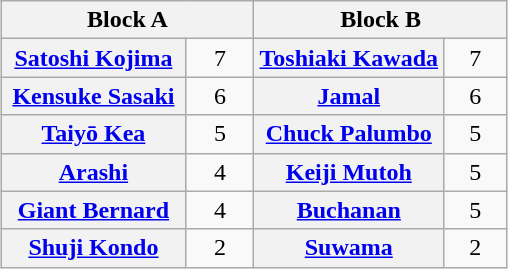<table class="wikitable" style="margin: 1em auto 1em auto;text-align:center">
<tr>
<th colspan="2" style="width:50%">Block A</th>
<th colspan="2" style="width:50%">Block B</th>
</tr>
<tr>
<th><a href='#'>Satoshi Kojima</a></th>
<td style="width:35px">7</td>
<th><a href='#'>Toshiaki Kawada</a></th>
<td style="width:35px">7</td>
</tr>
<tr>
<th><a href='#'>Kensuke Sasaki</a></th>
<td>6</td>
<th><a href='#'>Jamal</a></th>
<td>6</td>
</tr>
<tr>
<th><a href='#'>Taiyō Kea</a></th>
<td>5</td>
<th><a href='#'>Chuck Palumbo</a></th>
<td>5</td>
</tr>
<tr>
<th><a href='#'>Arashi</a></th>
<td>4</td>
<th><a href='#'>Keiji Mutoh</a></th>
<td>5</td>
</tr>
<tr>
<th><a href='#'>Giant Bernard</a></th>
<td>4</td>
<th><a href='#'>Buchanan</a></th>
<td>5</td>
</tr>
<tr>
<th><a href='#'>Shuji Kondo</a></th>
<td>2</td>
<th><a href='#'>Suwama</a></th>
<td>2</td>
</tr>
</table>
